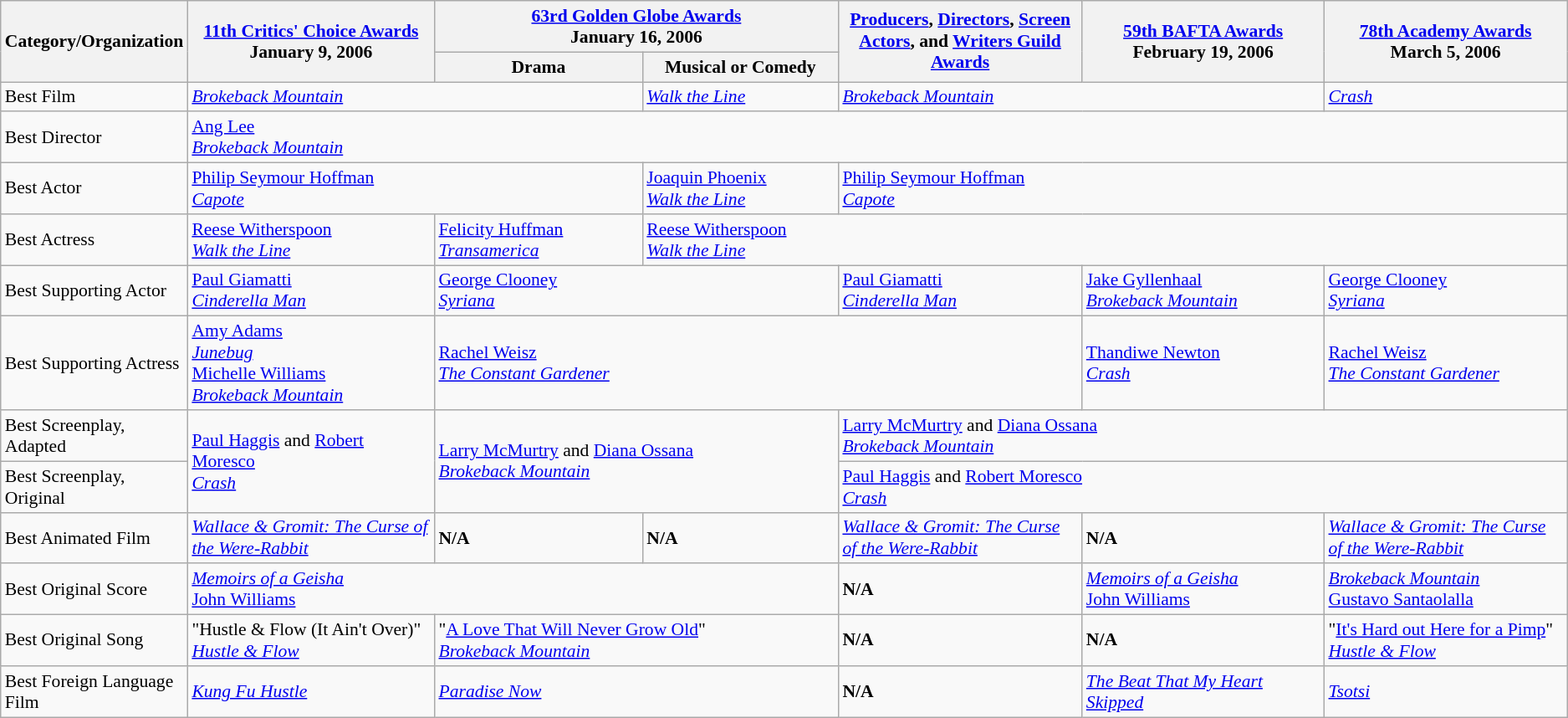<table class="wikitable" style="font-size: 90%;">
<tr>
<th rowspan="2" style="width:20px;">Category/Organization</th>
<th rowspan="2" style="width:250px;"><a href='#'>11th Critics' Choice Awards</a><br>January 9, 2006</th>
<th colspan="2" style="width:250px;"><a href='#'>63rd Golden Globe Awards</a><br>January 16, 2006</th>
<th rowspan="2" style="width:250px;"><a href='#'>Producers</a>, <a href='#'>Directors</a>, <a href='#'>Screen Actors</a>, and <a href='#'>Writers Guild Awards</a></th>
<th rowspan="2" style="width:250px;"><a href='#'>59th BAFTA Awards</a><br>February 19, 2006</th>
<th rowspan="2" style="width:250px;"><a href='#'>78th Academy Awards</a><br>March 5, 2006</th>
</tr>
<tr>
<th width=200>Drama</th>
<th style="width:200px;">Musical or Comedy</th>
</tr>
<tr>
<td>Best Film</td>
<td colspan="2"><em><a href='#'>Brokeback Mountain</a></em></td>
<td><em><a href='#'>Walk the Line</a></em></td>
<td colspan=2><em><a href='#'>Brokeback Mountain</a></em></td>
<td><em><a href='#'>Crash</a></em></td>
</tr>
<tr>
<td>Best Director</td>
<td colspan="6"><a href='#'>Ang Lee</a><br><em><a href='#'>Brokeback Mountain</a></em></td>
</tr>
<tr>
<td>Best Actor</td>
<td colspan="2"><a href='#'>Philip Seymour Hoffman</a><br><em><a href='#'>Capote</a></em></td>
<td><a href='#'>Joaquin Phoenix</a><br><em><a href='#'>Walk the Line</a></em></td>
<td colspan="3"><a href='#'>Philip Seymour Hoffman</a><br><em><a href='#'>Capote</a></em></td>
</tr>
<tr>
<td>Best Actress</td>
<td><a href='#'>Reese Witherspoon</a><br><em><a href='#'>Walk the Line</a></em></td>
<td><a href='#'>Felicity Huffman</a><br><em><a href='#'>Transamerica</a></em></td>
<td colspan="4"><a href='#'>Reese Witherspoon</a><br><em><a href='#'>Walk the Line</a></em></td>
</tr>
<tr>
<td>Best Supporting Actor</td>
<td><a href='#'>Paul Giamatti</a><br><em><a href='#'>Cinderella Man</a></em></td>
<td colspan="2"><a href='#'>George Clooney</a><br><em><a href='#'>Syriana</a></em></td>
<td><a href='#'>Paul Giamatti</a><br><em><a href='#'>Cinderella Man</a></em></td>
<td><a href='#'>Jake Gyllenhaal</a><br><em><a href='#'>Brokeback Mountain</a></em></td>
<td><a href='#'>George Clooney</a><br><em><a href='#'>Syriana</a></em></td>
</tr>
<tr>
<td>Best Supporting Actress</td>
<td><a href='#'>Amy Adams</a><br><em><a href='#'>Junebug</a></em><br><a href='#'>Michelle Williams</a><br><em><a href='#'>Brokeback Mountain</a></em></td>
<td colspan="3"><a href='#'>Rachel Weisz</a><br><em><a href='#'>The Constant Gardener</a></em></td>
<td><a href='#'>Thandiwe Newton</a><br><em><a href='#'>Crash</a></em></td>
<td><a href='#'>Rachel Weisz</a><br><em><a href='#'>The Constant Gardener</a></em></td>
</tr>
<tr>
<td>Best Screenplay, Adapted</td>
<td rowspan="2"><a href='#'>Paul Haggis</a> and <a href='#'>Robert Moresco</a><br><em><a href='#'>Crash</a></em></td>
<td rowspan="2" colspan="2"><a href='#'>Larry McMurtry</a> and <a href='#'>Diana Ossana</a><br><em><a href='#'>Brokeback Mountain</a></em></td>
<td colspan="3"><a href='#'>Larry McMurtry</a> and <a href='#'>Diana Ossana</a><br><em><a href='#'>Brokeback Mountain</a></em></td>
</tr>
<tr>
<td>Best Screenplay, Original</td>
<td colspan="3"><a href='#'>Paul Haggis</a> and <a href='#'>Robert Moresco</a><br><em><a href='#'>Crash</a></em></td>
</tr>
<tr>
<td>Best Animated Film</td>
<td><em><a href='#'>Wallace & Gromit: The Curse of the Were-Rabbit</a></em></td>
<td><strong>N/A</strong></td>
<td><strong>N/A</strong></td>
<td><em><a href='#'>Wallace & Gromit: The Curse of the Were-Rabbit</a></em></td>
<td><strong>N/A</strong></td>
<td><em><a href='#'>Wallace & Gromit: The Curse of the Were-Rabbit</a></em></td>
</tr>
<tr>
<td>Best Original Score</td>
<td colspan="3"><em><a href='#'>Memoirs of a Geisha</a></em><br><a href='#'>John Williams</a></td>
<td><strong>N/A</strong></td>
<td><em><a href='#'>Memoirs of a Geisha</a></em><br><a href='#'>John Williams</a></td>
<td><em><a href='#'>Brokeback Mountain</a></em><br><a href='#'>Gustavo Santaolalla</a></td>
</tr>
<tr>
<td>Best Original Song</td>
<td>"Hustle & Flow (It Ain't Over)"<br><em><a href='#'>Hustle & Flow</a></em></td>
<td colspan="2">"<a href='#'>A Love That Will Never Grow Old</a>"<br><em><a href='#'>Brokeback Mountain</a></em></td>
<td><strong>N/A</strong></td>
<td><strong>N/A</strong></td>
<td>"<a href='#'>It's Hard out Here for a Pimp</a>"<br><em><a href='#'>Hustle & Flow</a></em></td>
</tr>
<tr>
<td>Best Foreign Language Film</td>
<td><em><a href='#'>Kung Fu Hustle</a></em></td>
<td colspan="2"><em><a href='#'>Paradise Now</a></em></td>
<td><strong>N/A</strong></td>
<td><em><a href='#'>The Beat That My Heart Skipped</a></em></td>
<td><em><a href='#'>Tsotsi</a></em></td>
</tr>
</table>
